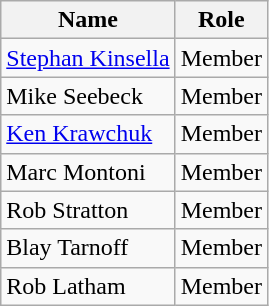<table class="wikitable">
<tr>
<th>Name</th>
<th>Role</th>
</tr>
<tr>
<td><a href='#'>Stephan Kinsella</a></td>
<td>Member</td>
</tr>
<tr>
<td>Mike Seebeck</td>
<td>Member</td>
</tr>
<tr>
<td><a href='#'>Ken Krawchuk</a></td>
<td>Member</td>
</tr>
<tr>
<td>Marc Montoni</td>
<td>Member</td>
</tr>
<tr>
<td>Rob Stratton</td>
<td>Member</td>
</tr>
<tr>
<td>Blay Tarnoff</td>
<td>Member</td>
</tr>
<tr>
<td>Rob Latham</td>
<td>Member</td>
</tr>
</table>
